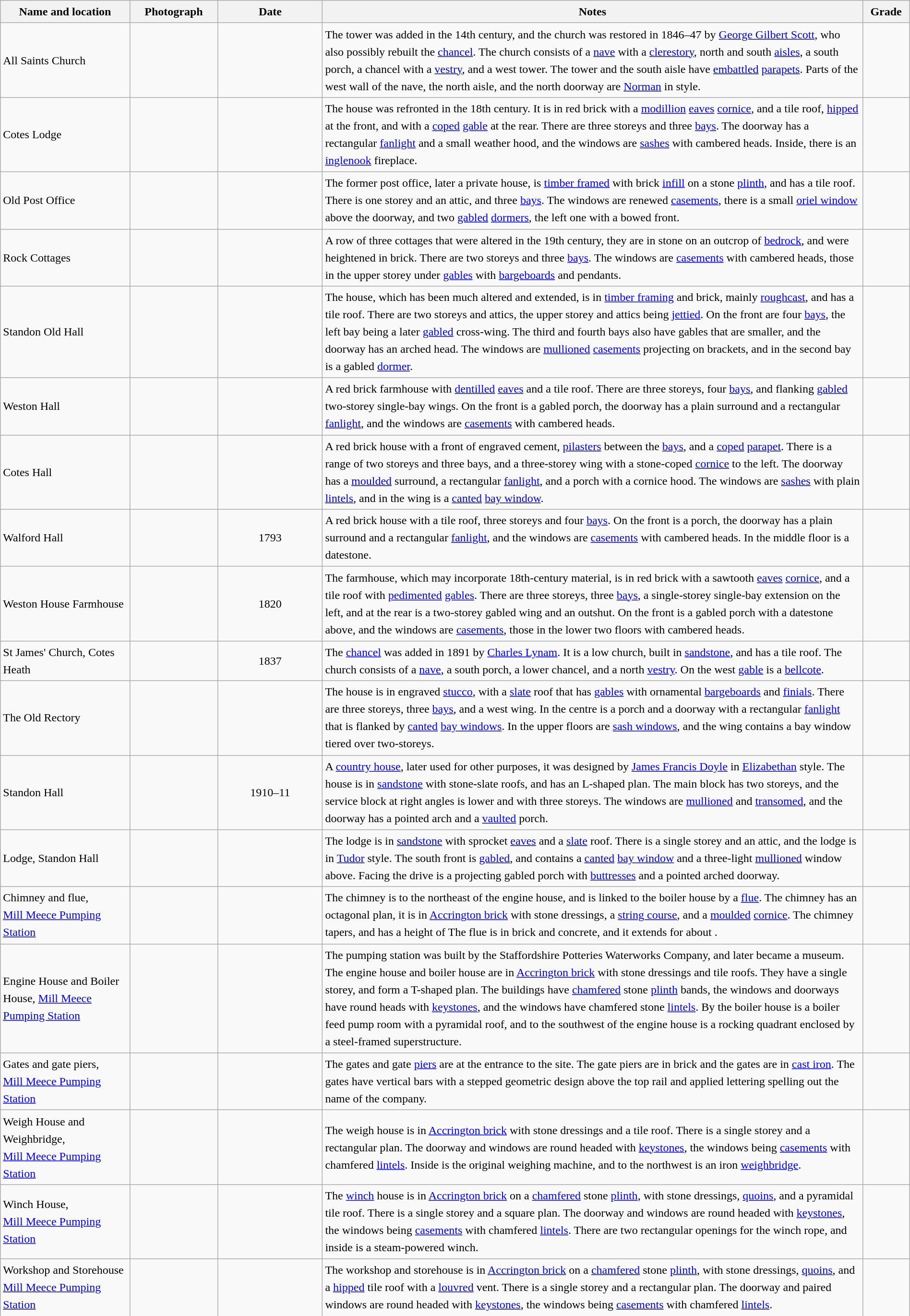<table class="wikitable sortable plainrowheaders" style="width:100%; border:0; text-align:left; line-height:150%;">
<tr>
<th scope="col"  style="width:150px">Name and location</th>
<th scope="col"  style="width:100px" class="unsortable">Photograph</th>
<th scope="col"  style="width:120px">Date</th>
<th scope="col"  style="width:650px" class="unsortable">Notes</th>
<th scope="col"  style="width:50px">Grade</th>
</tr>
<tr>
<td>All Saints Church<br><small></small></td>
<td></td>
<td align="center"></td>
<td>The tower was added in the 14th century, and the church was restored in 1846–47 by <a href='#'>George Gilbert Scott</a>, who also possibly rebuilt the <a href='#'>chancel</a>.  The church consists of a <a href='#'>nave</a> with a <a href='#'>clerestory</a>, north and south <a href='#'>aisles</a>, a south porch, a chancel with a <a href='#'>vestry</a>, and a west tower.  The tower and the south aisle have <a href='#'>embattled</a> <a href='#'>parapets</a>.  Parts of the west wall of the nave, the north aisle, and the north doorway are <a href='#'>Norman</a> in style.</td>
<td align="center" ></td>
</tr>
<tr>
<td>Cotes Lodge<br><small></small></td>
<td></td>
<td align="center"></td>
<td>The house was refronted in the 18th century.  It is in red brick with a <a href='#'>modillion</a> <a href='#'>eaves</a> <a href='#'>cornice</a>, and a tile roof, <a href='#'>hipped</a> at the front, and with a <a href='#'>coped</a> <a href='#'>gable</a> at the rear.  There are three storeys and three <a href='#'>bays</a>.  The doorway has a rectangular <a href='#'>fanlight</a> and a small weather hood, and the windows are <a href='#'>sashes</a> with cambered heads.  Inside, there is an <a href='#'>inglenook</a> fireplace.</td>
<td align="center" ></td>
</tr>
<tr>
<td>Old Post Office<br><small></small></td>
<td></td>
<td align="center"></td>
<td>The former post office, later a private house, is <a href='#'>timber framed</a> with brick <a href='#'>infill</a> on a stone <a href='#'>plinth</a>, and has a tile roof.  There is one storey and an attic, and three <a href='#'>bays</a>.  The windows are renewed <a href='#'>casements</a>, there is a small <a href='#'>oriel window</a> above the doorway, and two <a href='#'>gabled</a> <a href='#'>dormers</a>, the left one with a bowed front.</td>
<td align="center" ></td>
</tr>
<tr>
<td>Rock Cottages<br><small></small></td>
<td></td>
<td align="center"></td>
<td>A row of three cottages that were altered in the 19th century, they are in stone on an outcrop of <a href='#'>bedrock</a>, and were heightened in brick.  There are two storeys and three <a href='#'>bays</a>.  The windows are <a href='#'>casements</a> with cambered heads, those in the upper storey under <a href='#'>gables</a> with <a href='#'>bargeboards</a> and pendants.</td>
<td align="center" ></td>
</tr>
<tr>
<td>Standon Old Hall<br><small></small></td>
<td></td>
<td align="center"></td>
<td>The house, which has been much altered and extended, is in <a href='#'>timber framing</a> and brick, mainly <a href='#'>roughcast</a>, and has a tile roof.  There are two storeys and attics, the upper storey and attics being <a href='#'>jettied</a>.  On the front are four <a href='#'>bays</a>, the left bay being a later <a href='#'>gabled</a> cross-wing.  The third and fourth bays also have gables that are smaller, and the doorway has an arched head.  The windows are <a href='#'>mullioned</a> <a href='#'>casements</a> projecting on brackets, and in the second bay is a gabled <a href='#'>dormer</a>.</td>
<td align="center" ></td>
</tr>
<tr>
<td>Weston Hall<br><small></small></td>
<td></td>
<td align="center"></td>
<td>A red brick farmhouse with <a href='#'>dentilled</a> <a href='#'>eaves</a> and a tile roof.  There are three storeys, four <a href='#'>bays</a>, and flanking <a href='#'>gabled</a> two-storey single-bay wings.  On the front is a gabled porch, the doorway has a plain surround and a rectangular <a href='#'>fanlight</a>, and the windows are <a href='#'>casements</a> with cambered heads.</td>
<td align="center" ></td>
</tr>
<tr>
<td>Cotes Hall<br><small></small></td>
<td></td>
<td align="center"></td>
<td>A red brick house with a front of engraved cement, <a href='#'>pilasters</a> between the <a href='#'>bays</a>, and a <a href='#'>coped</a> <a href='#'>parapet</a>.  There is a range of two storeys and three bays, and a three-storey wing with a stone-coped <a href='#'>cornice</a> to the left.  The doorway has a <a href='#'>moulded</a> surround, a rectangular <a href='#'>fanlight</a>, and a porch with a cornice hood.  The windows are <a href='#'>sashes</a> with plain <a href='#'>lintels</a>, and in the wing is a <a href='#'>canted</a> <a href='#'>bay window</a>.</td>
<td align="center" ></td>
</tr>
<tr>
<td>Walford Hall<br><small></small></td>
<td></td>
<td align="center">1793</td>
<td>A red brick house with a tile roof, three storeys and four <a href='#'>bays</a>.  On the front is a porch, the doorway has a plain surround and a rectangular <a href='#'>fanlight</a>, and the windows are <a href='#'>casements</a> with cambered heads.  In the middle floor is a datestone.</td>
<td align="center" ></td>
</tr>
<tr>
<td>Weston House Farmhouse<br><small></small></td>
<td></td>
<td align="center">1820</td>
<td>The farmhouse, which may incorporate 18th-century material, is in red brick with a sawtooth <a href='#'>eaves</a> <a href='#'>cornice</a>, and a tile roof with <a href='#'>pedimented</a> <a href='#'>gables</a>.  There are three storeys, three <a href='#'>bays</a>, a single-storey single-bay extension on the left, and at the rear is a two-storey gabled wing and an outshut.  On the front is a gabled porch with a datestone above, and the windows are <a href='#'>casements</a>, those in the lower two floors with cambered heads.</td>
<td align="center" ></td>
</tr>
<tr>
<td>St James' Church, Cotes Heath<br><small></small></td>
<td></td>
<td align="center">1837</td>
<td>The <a href='#'>chancel</a> was added in 1891 by <a href='#'>Charles Lynam</a>.  It is a low church, built in <a href='#'>sandstone</a>, and has a tile roof.  The church consists of a <a href='#'>nave</a>, a south porch, a lower chancel, and a north <a href='#'>vestry</a>.  On the west <a href='#'>gable</a> is a <a href='#'>bellcote</a>.</td>
<td align="center" ></td>
</tr>
<tr>
<td>The Old Rectory<br><small></small></td>
<td></td>
<td align="center"></td>
<td>The house is in engraved <a href='#'>stucco</a>, with a <a href='#'>slate</a> roof that has <a href='#'>gables</a> with ornamental <a href='#'>bargeboards</a> and <a href='#'>finials</a>.  There are three storeys, three <a href='#'>bays</a>, and a west wing.  In the centre is a porch and a doorway with a rectangular <a href='#'>fanlight</a> that is flanked by <a href='#'>canted</a> <a href='#'>bay windows</a>.  In the upper floors are <a href='#'>sash windows</a>, and the wing contains a bay window tiered over two-storeys.</td>
<td align="center" ></td>
</tr>
<tr>
<td>Standon Hall<br><small></small></td>
<td></td>
<td align="center">1910–11</td>
<td>A <a href='#'>country house</a>, later used for other purposes, it was designed by <a href='#'>James Francis Doyle</a> in <a href='#'>Elizabethan</a> style.  The house is in <a href='#'>sandstone</a> with stone-slate roofs, and has an L-shaped plan.  The main block has two storeys, and the service block at right angles is lower and with three storeys.  The windows are <a href='#'>mullioned</a> and <a href='#'>transomed</a>, and the doorway has a pointed arch and a <a href='#'>vaulted</a> porch.</td>
<td align="center" ></td>
</tr>
<tr>
<td>Lodge, Standon Hall<br><small></small></td>
<td></td>
<td align="center"></td>
<td>The lodge is in <a href='#'>sandstone</a> with sprocket <a href='#'>eaves</a> and a <a href='#'>slate</a> roof.  There is a single storey and an attic, and the lodge is in <a href='#'>Tudor</a> style.  The south front is <a href='#'>gabled</a>, and contains a <a href='#'>canted</a> <a href='#'>bay window</a> and a three-light <a href='#'>mullioned</a> window above.  Facing the drive is a projecting gabled porch with <a href='#'>buttresses</a> and a pointed arched doorway.</td>
<td align="center" ></td>
</tr>
<tr>
<td>Chimney and flue,<br><a href='#'>Mill Meece Pumping Station</a><br><small></small></td>
<td></td>
<td align="center"></td>
<td>The chimney is to the northeast of the engine house, and is linked to the boiler house by a <a href='#'>flue</a>.  The chimney has an octagonal plan, it is in <a href='#'>Accrington brick</a> with stone dressings, a <a href='#'>string course</a>, and a <a href='#'>moulded</a> <a href='#'>cornice</a>.  The chimney tapers, and has a height of   The flue is in brick and concrete, and it extends for about .</td>
<td align="center" ></td>
</tr>
<tr>
<td>Engine House and Boiler House, <a href='#'>Mill Meece Pumping Station</a><br><small></small></td>
<td></td>
<td align="center"></td>
<td>The pumping station was built by the Staffordshire Potteries Waterworks Company, and later became a museum.  The engine house and boiler house are in <a href='#'>Accrington brick</a> with stone dressings and tile roofs.  They have a single storey, and form a T-shaped plan.  The buildings have <a href='#'>chamfered</a> stone <a href='#'>plinth</a> bands, the windows and doorways have round heads with <a href='#'>keystones</a>, and the windows have chamfered stone <a href='#'>lintels</a>.  By the boiler house is a boiler feed pump room with a pyramidal roof, and to the southwest of the engine house is a rocking quadrant enclosed by a steel-framed superstructure.</td>
<td align="center" ></td>
</tr>
<tr>
<td>Gates and gate piers,<br><a href='#'>Mill Meece Pumping Station</a><br><small></small></td>
<td></td>
<td align="center"></td>
<td>The gates and gate <a href='#'>piers</a> are at the entrance to the site.  The gate piers are in brick and the gates are in <a href='#'>cast iron</a>.  The gates have vertical bars with a stepped geometric design above the top rail and applied lettering spelling out the name of the company.</td>
<td align="center" ></td>
</tr>
<tr>
<td>Weigh House and Weighbridge,<br><a href='#'>Mill Meece Pumping Station</a><br><small></small></td>
<td></td>
<td align="center"></td>
<td>The weigh house is in <a href='#'>Accrington brick</a> with stone dressings and a tile roof.  There is a single storey and a rectangular plan. The doorway and windows are round headed with <a href='#'>keystones</a>, the windows being <a href='#'>casements</a> with chamfered <a href='#'>lintels</a>.  Inside is the original weighing machine, and to the northwest is an iron <a href='#'>weighbridge</a>.</td>
<td align="center" ></td>
</tr>
<tr>
<td>Winch House,<br><a href='#'>Mill Meece Pumping Station</a><br><small></small></td>
<td></td>
<td align="center"></td>
<td>The <a href='#'>winch</a> house is in <a href='#'>Accrington brick</a> on a <a href='#'>chamfered</a> stone <a href='#'>plinth</a>, with stone dressings, <a href='#'>quoins</a>, and a pyramidal tile roof.  There is a single storey and a square plan.  The doorway and windows are round headed with <a href='#'>keystones</a>, the windows being <a href='#'>casements</a> with chamfered <a href='#'>lintels</a>.  There are two rectangular openings for the winch rope, and inside is a steam-powered winch.</td>
<td align="center" ></td>
</tr>
<tr>
<td>Workshop and Storehouse<br><a href='#'>Mill Meece Pumping Station</a><br><small></small></td>
<td></td>
<td align="center"></td>
<td>The workshop and storehouse is in <a href='#'>Accrington brick</a> on a <a href='#'>chamfered</a> stone <a href='#'>plinth</a>, with stone dressings, <a href='#'>quoins</a>, and a <a href='#'>hipped</a> tile roof with a <a href='#'>louvred</a> vent.  There is a single storey and a rectangular plan.  The doorway and paired windows are round headed with <a href='#'>keystones</a>, the windows being <a href='#'>casements</a> with chamfered <a href='#'>lintels</a>.</td>
<td align="center" ></td>
</tr>
<tr>
</tr>
</table>
